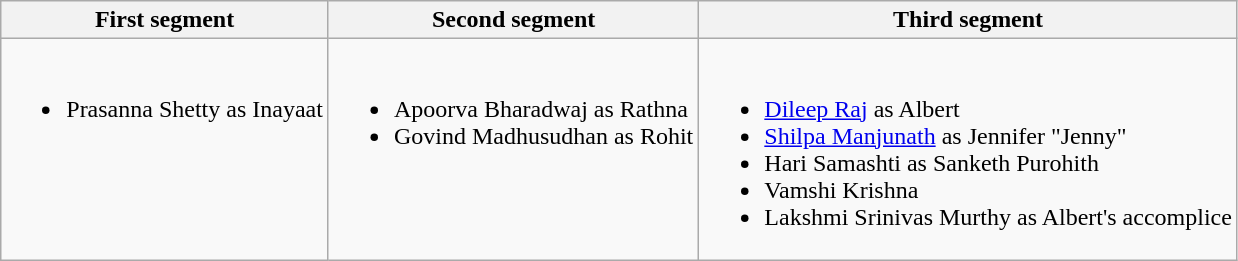<table class=wikitable>
<tr>
<th "width:33.33%">First segment</th>
<th "width:33.33%">Second segment</th>
<th "width:33.33%">Third segment</th>
</tr>
<tr>
<td valign="top"><br><ul><li>Prasanna Shetty as Inayaat</li></ul></td>
<td valign="top"><br><ul><li>Apoorva Bharadwaj as Rathna</li><li>Govind Madhusudhan as Rohit</li></ul></td>
<td valign="top"><br><ul><li><a href='#'>Dileep Raj</a> as Albert</li><li><a href='#'>Shilpa Manjunath</a> as Jennifer "Jenny"</li><li>Hari Samashti as Sanketh Purohith</li><li>Vamshi Krishna</li><li>Lakshmi Srinivas Murthy as Albert's accomplice</li></ul></td>
</tr>
</table>
